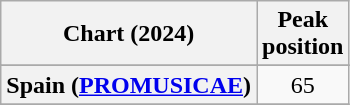<table class="wikitable sortable plainrowheaders" style="text-align:center">
<tr>
<th scope="col">Chart (2024)</th>
<th scope="col">Peak<br>position</th>
</tr>
<tr>
</tr>
<tr>
<th scope="row">Spain (<a href='#'>PROMUSICAE</a>)</th>
<td>65</td>
</tr>
<tr>
</tr>
</table>
